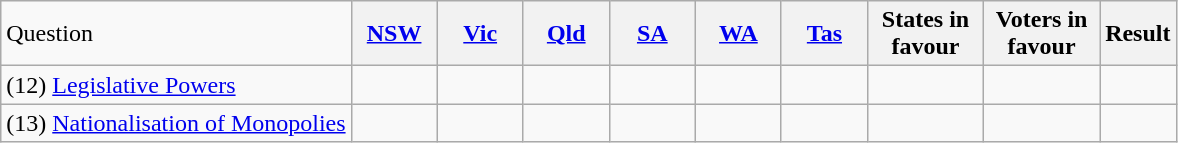<table class="wikitable">
<tr ---->
<td>Question</td>
<th style="width:50px" align="center"><a href='#'>NSW</a></th>
<th style="width:50px" align="center"><a href='#'>Vic</a></th>
<th style="width:50px" align="center"><a href='#'>Qld</a></th>
<th style="width:50px" align="center"><a href='#'>SA</a></th>
<th style="width:50px" align="center"><a href='#'>WA</a></th>
<th style="width:50px" align="center"><a href='#'>Tas</a></th>
<th style="width:70px" align="center">States in favour</th>
<th style="width:70px" align="center">Voters in favour</th>
<th>Result</th>
</tr>
<tr ---->
<td>(12) <a href='#'>Legislative Powers</a></td>
<td></td>
<td></td>
<td></td>
<td></td>
<td></td>
<td></td>
<td></td>
<td></td>
<td></td>
</tr>
<tr ---->
<td>(13) <a href='#'>Nationalisation of Monopolies</a></td>
<td></td>
<td></td>
<td></td>
<td></td>
<td></td>
<td></td>
<td></td>
<td></td>
<td></td>
</tr>
</table>
